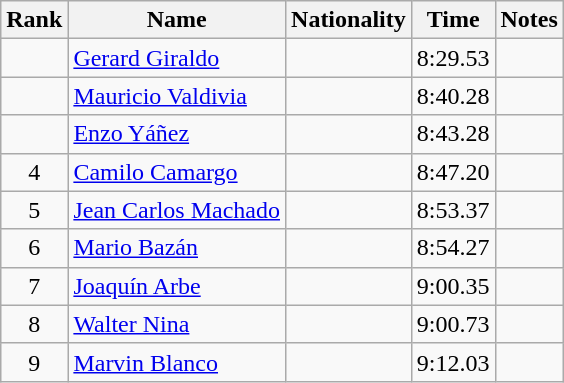<table class="wikitable sortable" style="text-align:center">
<tr>
<th>Rank</th>
<th>Name</th>
<th>Nationality</th>
<th>Time</th>
<th>Notes</th>
</tr>
<tr>
<td align=center></td>
<td align=left><a href='#'>Gerard Giraldo</a></td>
<td align=left></td>
<td>8:29.53</td>
<td></td>
</tr>
<tr>
<td align=center></td>
<td align=left><a href='#'>Mauricio Valdivia</a></td>
<td align=left></td>
<td>8:40.28</td>
<td></td>
</tr>
<tr>
<td align=center></td>
<td align=left><a href='#'>Enzo Yáñez</a></td>
<td align=left></td>
<td>8:43.28</td>
<td></td>
</tr>
<tr>
<td align=center>4</td>
<td align=left><a href='#'>Camilo Camargo</a></td>
<td align=left></td>
<td>8:47.20</td>
<td></td>
</tr>
<tr>
<td align=center>5</td>
<td align=left><a href='#'>Jean Carlos Machado</a></td>
<td align=left></td>
<td>8:53.37</td>
<td></td>
</tr>
<tr>
<td align=center>6</td>
<td align=left><a href='#'>Mario Bazán</a></td>
<td align=left></td>
<td>8:54.27</td>
<td></td>
</tr>
<tr>
<td align=center>7</td>
<td align=left><a href='#'>Joaquín Arbe</a></td>
<td align=left></td>
<td>9:00.35</td>
<td></td>
</tr>
<tr>
<td align=center>8</td>
<td align=left><a href='#'>Walter Nina</a></td>
<td align=left></td>
<td>9:00.73</td>
<td></td>
</tr>
<tr>
<td align=center>9</td>
<td align=left><a href='#'>Marvin Blanco</a></td>
<td align=left></td>
<td>9:12.03</td>
<td></td>
</tr>
</table>
